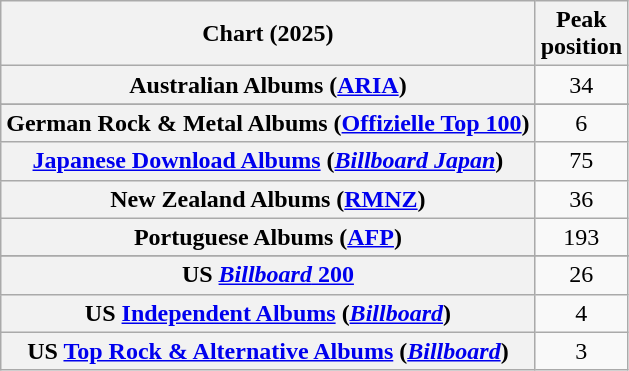<table class="wikitable sortable plainrowheaders" style="text-align:center">
<tr>
<th scope="col">Chart (2025)</th>
<th scope="col">Peak<br>position</th>
</tr>
<tr>
<th scope="row">Australian Albums (<a href='#'>ARIA</a>)</th>
<td>34</td>
</tr>
<tr>
</tr>
<tr>
</tr>
<tr>
</tr>
<tr>
</tr>
<tr>
</tr>
<tr>
</tr>
<tr>
</tr>
<tr>
<th scope="row">German Rock & Metal Albums (<a href='#'>Offizielle Top 100</a>)</th>
<td>6</td>
</tr>
<tr>
<th scope="row"><a href='#'>Japanese Download Albums</a> (<em><a href='#'>Billboard Japan</a></em>)</th>
<td>75</td>
</tr>
<tr>
<th scope="row">New Zealand Albums (<a href='#'>RMNZ</a>)</th>
<td>36</td>
</tr>
<tr>
<th scope="row">Portuguese Albums (<a href='#'>AFP</a>)</th>
<td>193</td>
</tr>
<tr>
</tr>
<tr>
</tr>
<tr>
</tr>
<tr>
</tr>
<tr>
</tr>
<tr>
<th scope="row">US <a href='#'><em>Billboard</em> 200</a></th>
<td>26</td>
</tr>
<tr>
<th scope="row">US <a href='#'>Independent Albums</a> (<em><a href='#'>Billboard</a></em>)</th>
<td>4</td>
</tr>
<tr>
<th scope="row">US <a href='#'>Top Rock & Alternative Albums</a> (<em><a href='#'>Billboard</a></em>)</th>
<td>3</td>
</tr>
</table>
